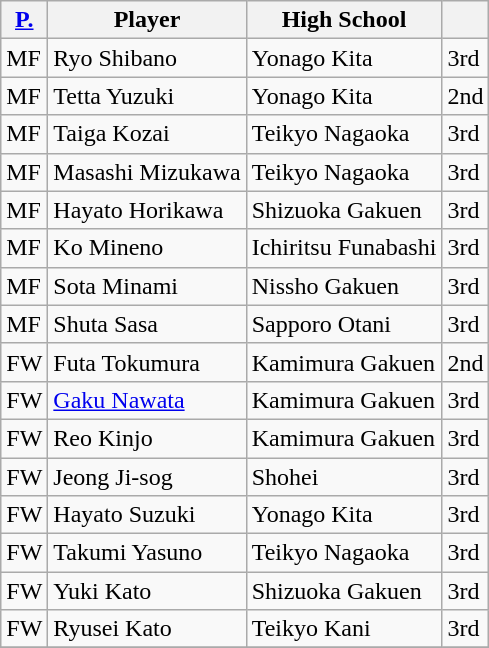<table class="wikitable" style="text-align:left">
<tr>
<th><a href='#'>P.</a></th>
<th>Player</th>
<th>High School</th>
<th></th>
</tr>
<tr>
<td>MF</td>
<td>Ryo Shibano</td>
<td>Yonago Kita</td>
<td>3rd</td>
</tr>
<tr>
<td>MF</td>
<td>Tetta Yuzuki</td>
<td>Yonago Kita</td>
<td>2nd</td>
</tr>
<tr>
<td>MF</td>
<td>Taiga Kozai</td>
<td>Teikyo Nagaoka</td>
<td>3rd</td>
</tr>
<tr>
<td>MF</td>
<td>Masashi Mizukawa</td>
<td>Teikyo Nagaoka</td>
<td>3rd</td>
</tr>
<tr>
<td>MF</td>
<td>Hayato Horikawa</td>
<td>Shizuoka Gakuen</td>
<td>3rd</td>
</tr>
<tr>
<td>MF</td>
<td>Ko Mineno</td>
<td>Ichiritsu Funabashi</td>
<td>3rd</td>
</tr>
<tr>
<td>MF</td>
<td>Sota Minami</td>
<td>Nissho Gakuen</td>
<td>3rd</td>
</tr>
<tr>
<td>MF</td>
<td>Shuta Sasa</td>
<td>Sapporo Otani</td>
<td>3rd</td>
</tr>
<tr>
<td>FW</td>
<td>Futa Tokumura</td>
<td>Kamimura Gakuen</td>
<td>2nd</td>
</tr>
<tr>
<td>FW</td>
<td><a href='#'>Gaku Nawata</a></td>
<td>Kamimura Gakuen</td>
<td>3rd</td>
</tr>
<tr>
<td>FW</td>
<td>Reo Kinjo</td>
<td>Kamimura Gakuen</td>
<td>3rd</td>
</tr>
<tr>
<td>FW</td>
<td>Jeong Ji-sog</td>
<td>Shohei</td>
<td>3rd</td>
</tr>
<tr>
<td>FW</td>
<td>Hayato Suzuki</td>
<td>Yonago Kita</td>
<td>3rd</td>
</tr>
<tr>
<td>FW</td>
<td>Takumi Yasuno</td>
<td>Teikyo Nagaoka</td>
<td>3rd</td>
</tr>
<tr>
<td>FW</td>
<td>Yuki Kato</td>
<td>Shizuoka Gakuen</td>
<td>3rd</td>
</tr>
<tr>
<td>FW</td>
<td>Ryusei Kato</td>
<td>Teikyo Kani</td>
<td>3rd</td>
</tr>
<tr>
</tr>
</table>
